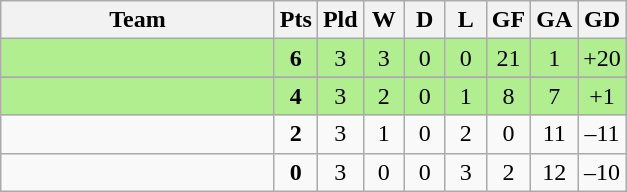<table class="wikitable" style="text-align:center;">
<tr>
<th width=175>Team</th>
<th width=20  abbr="Points">Pts</th>
<th width=20  abbr="Played">Pld</th>
<th width=20  abbr="Won">W</th>
<th width=20  abbr="Drawn">D</th>
<th width=20  abbr="Lost">L</th>
<th width=20  abbr="Goals for">GF</th>
<th width=20  abbr="Goals against">GA</th>
<th width=20  abbr="Goal difference">GD</th>
</tr>
<tr style="background: #B0EE90;">
<td align=left></td>
<td><strong>6</strong></td>
<td>3</td>
<td>3</td>
<td>0</td>
<td>0</td>
<td>21</td>
<td>1</td>
<td>+20</td>
</tr>
<tr>
</tr>
<tr style="background: #B0EE90;">
<td align=left></td>
<td><strong>4</strong></td>
<td>3</td>
<td>2</td>
<td>0</td>
<td>1</td>
<td>8</td>
<td>7</td>
<td>+1</td>
</tr>
<tr>
<td align=left></td>
<td><strong>2</strong></td>
<td>3</td>
<td>1</td>
<td>0</td>
<td>2</td>
<td>0</td>
<td>11</td>
<td>–11</td>
</tr>
<tr>
<td align=left></td>
<td><strong>0</strong></td>
<td>3</td>
<td>0</td>
<td>0</td>
<td>3</td>
<td>2</td>
<td>12</td>
<td>–10</td>
</tr>
</table>
